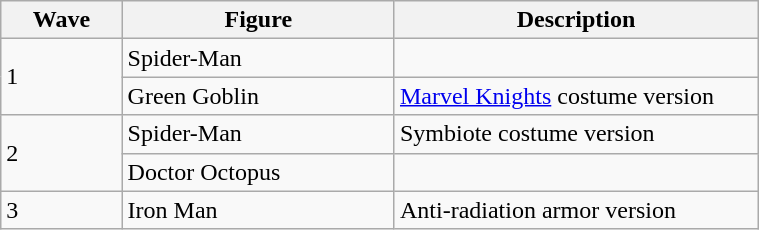<table class="wikitable" style="width:40%;">
<tr>
<th width=5%><strong>Wave</strong></th>
<th width=15%><strong>Figure</strong></th>
<th width=20%><strong>Description</strong></th>
</tr>
<tr>
<td rowspan=2>1</td>
<td>Spider-Man</td>
<td></td>
</tr>
<tr>
<td>Green Goblin</td>
<td><a href='#'>Marvel Knights</a> costume version</td>
</tr>
<tr>
<td rowspan=2>2</td>
<td>Spider-Man</td>
<td>Symbiote costume version</td>
</tr>
<tr>
<td>Doctor Octopus</td>
<td></td>
</tr>
<tr>
<td>3</td>
<td>Iron Man</td>
<td>Anti-radiation armor version</td>
</tr>
</table>
